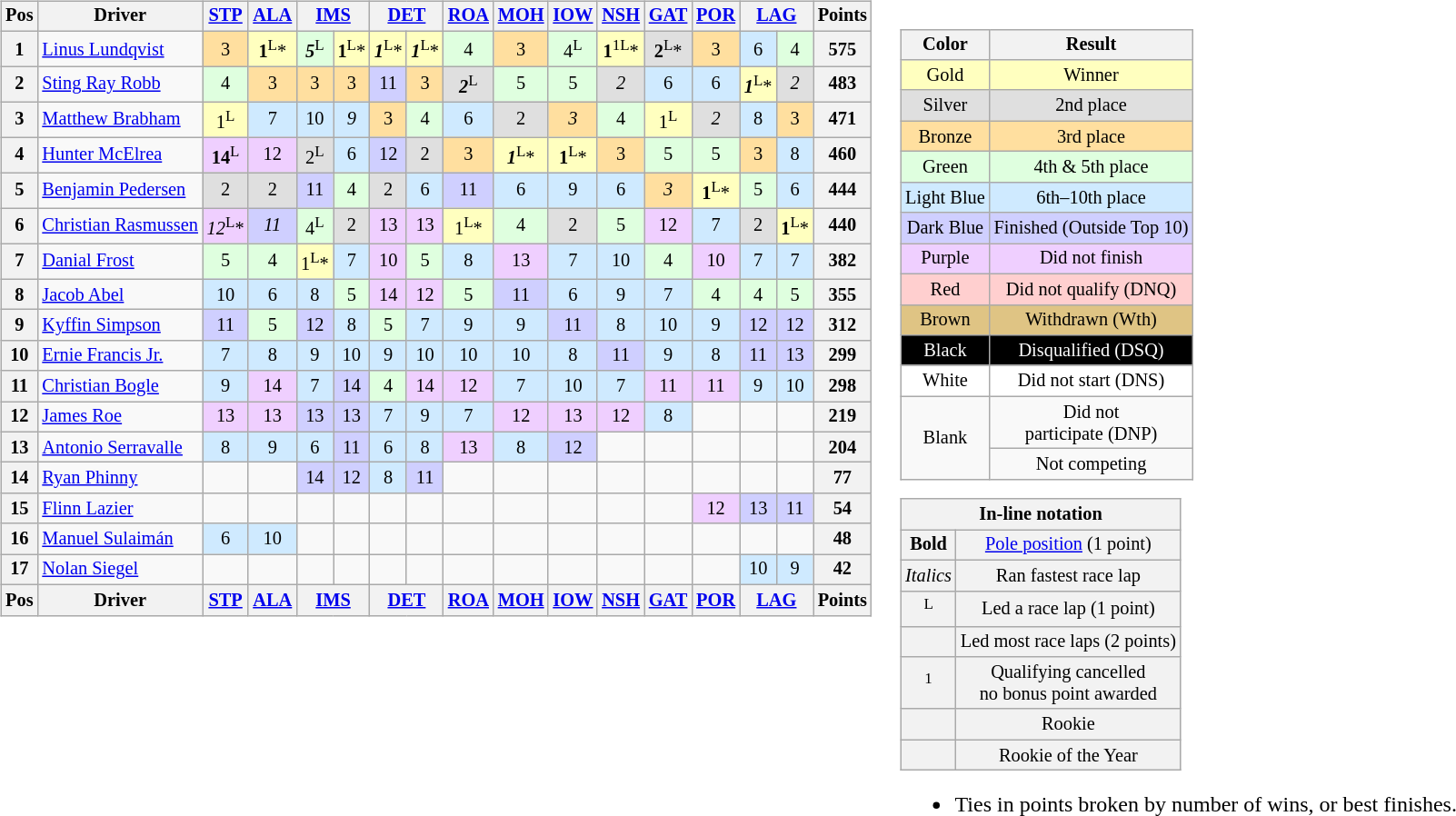<table>
<tr>
<td valign="top"><br><table class="wikitable" style="font-size: 85%; text-align:center">
<tr>
<th>Pos</th>
<th>Driver</th>
<th><a href='#'>STP</a></th>
<th><a href='#'>ALA</a></th>
<th colspan="2"><a href='#'>IMS</a></th>
<th colspan="2"><a href='#'>DET</a></th>
<th><a href='#'>ROA</a></th>
<th><a href='#'>MOH</a></th>
<th><a href='#'>IOW</a></th>
<th><a href='#'>NSH</a></th>
<th><a href='#'>GAT</a></th>
<th><a href='#'>POR</a></th>
<th colspan="2"><a href='#'>LAG</a></th>
<th>Points</th>
</tr>
<tr>
<th>1</th>
<td align="left"> <a href='#'>Linus Lundqvist</a></td>
<td style="background:#FFDF9F;">3</td>
<td style="background:#FFFFBF;"><strong>1</strong><sup>L</sup>*</td>
<td style="background:#DFFFDF;"><strong><em>5</em></strong><sup>L</sup></td>
<td style="background:#FFFFBF;"><strong>1</strong><sup>L</sup>*</td>
<td style="background:#FFFFBF;"><strong><em>1</em></strong><sup>L</sup>*</td>
<td style="background:#FFFFBF;"><strong><em>1</em></strong><sup>L</sup>*</td>
<td style="background:#DFFFDF;">4</td>
<td style="background:#FFDF9F;">3</td>
<td style="background:#DFFFDF;">4<sup>L</sup></td>
<td style="background:#FFFFBF;"><strong>1</strong><sup>1L</sup>*</td>
<td style="background:#DFDFDF;"><strong>2</strong><sup>L</sup>*</td>
<td style="background:#FFDF9F;">3</td>
<td style="background:#CFEAFF;">6</td>
<td style="background:#DFFFDF;">4</td>
<th>575</th>
</tr>
<tr>
<th>2</th>
<td align="left"> <a href='#'>Sting Ray Robb</a></td>
<td style="background:#DFFFDF;">4</td>
<td style="background:#FFDF9F;">3</td>
<td style="background:#FFDF9F;">3</td>
<td style="background:#FFDF9F;">3</td>
<td style="background:#CFCFFF;">11</td>
<td style="background:#FFDF9F;">3</td>
<td style="background:#DFDFDF;"><strong><em>2</em></strong><sup>L</sup></td>
<td style="background:#DFFFDF;">5</td>
<td style="background:#DFFFDF;">5</td>
<td style="background:#DFDFDF;"><em>2</em></td>
<td style="background:#CFEAFF;">6</td>
<td style="background:#CFEAFF;">6</td>
<td style="background:#FFFFBF;"><strong><em>1</em></strong><sup>L</sup>*</td>
<td style="background:#DFDFDF;"><em>2</em></td>
<th>483</th>
</tr>
<tr>
<th>3</th>
<td align="left"> <a href='#'>Matthew Brabham</a></td>
<td style="background:#FFFFBF;">1<sup>L</sup></td>
<td style="background:#CFEAFF;">7</td>
<td style="background:#CFEAFF;">10</td>
<td style="background:#CFEAFF;"><em>9</em></td>
<td style="background:#FFDF9F;">3</td>
<td style="background:#DFFFDF;">4</td>
<td style="background:#CFEAFF;">6</td>
<td style="background:#DFDFDF;">2</td>
<td style="background:#FFDF9F;"><em>3</em></td>
<td style="background:#DFFFDF;">4</td>
<td style="background:#FFFFBF;">1<sup>L</sup></td>
<td style="background:#DFDFDF;"><em>2</em></td>
<td style="background:#CFEAFF;">8</td>
<td style="background:#FFDF9F;">3</td>
<th>471</th>
</tr>
<tr>
<th>4</th>
<td align="left"> <a href='#'>Hunter McElrea</a> </td>
<td style="background:#EFCFFF;"><strong>14</strong><sup>L</sup></td>
<td style="background:#EFCFFF;">12</td>
<td style="background:#DFDFDF;">2<sup>L</sup></td>
<td style="background:#CFEAFF;">6</td>
<td style="background:#CFCFFF;">12</td>
<td style="background:#DFDFDF;">2</td>
<td style="background:#FFDF9F;">3</td>
<td style="background:#FFFFBF;"><strong><em>1</em></strong><sup>L</sup>*</td>
<td style="background:#FFFFBF;"><strong>1</strong><sup>L</sup>*</td>
<td style="background:#FFDF9F;">3</td>
<td style="background:#DFFFDF;">5</td>
<td style="background:#DFFFDF;">5</td>
<td style="background:#FFDF9F;">3</td>
<td style="background:#CFEAFF;">8</td>
<th>460</th>
</tr>
<tr>
<th>5</th>
<td align="left"> <a href='#'>Benjamin Pedersen</a></td>
<td style="background:#DFDFDF;">2</td>
<td style="background:#DFDFDF;">2</td>
<td style="background:#CFCFFF;">11</td>
<td style="background:#DFFFDF;">4</td>
<td style="background:#DFDFDF;">2</td>
<td style="background:#CFEAFF;">6</td>
<td style="background:#CFCFFF;">11</td>
<td style="background:#CFEAFF;">6</td>
<td style="background:#CFEAFF;">9</td>
<td style="background:#CFEAFF;">6</td>
<td style="background:#FFDF9F;"><em>3</em></td>
<td style="background:#FFFFBF;"><strong>1</strong><sup>L</sup>*</td>
<td style="background:#DFFFDF;">5</td>
<td style="background:#CFEAFF;">6</td>
<th>444</th>
</tr>
<tr>
<th>6</th>
<td nowrap="" align="left"> <a href='#'>Christian Rasmussen</a> </td>
<td style="background:#EFCFFF;"><em>12</em><sup>L</sup>*</td>
<td style="background:#CFCFFF;"><em>11</em></td>
<td style="background:#DFFFDF;">4<sup>L</sup></td>
<td style="background:#DFDFDF;">2</td>
<td style="background:#EFCFFF;">13</td>
<td style="background:#EFCFFF;">13</td>
<td style="background:#FFFFBF;">1<sup>L</sup>*</td>
<td style="background:#DFFFDF;">4</td>
<td style="background:#DFDFDF;">2</td>
<td style="background:#DFFFDF;">5</td>
<td style="background:#EFCFFF;">12</td>
<td style="background:#CFEAFF;">7</td>
<td style="background:#DFDFDF;">2</td>
<td style="background:#FFFFBF;"><strong>1</strong><sup>L</sup>*</td>
<th>440</th>
</tr>
<tr>
<th>7</th>
<td align="left"> <a href='#'>Danial Frost</a></td>
<td style="background:#DFFFDF;">5</td>
<td style="background:#DFFFDF;">4</td>
<td style="background:#FFFFBF;">1<sup>L</sup>*</td>
<td style="background:#CFEAFF;">7</td>
<td style="background:#EFCFFF;">10</td>
<td style="background:#DFFFDF;">5</td>
<td style="background:#CFEAFF;">8</td>
<td style="background:#EFCFFF;">13</td>
<td style="background:#CFEAFF;">7</td>
<td style="background:#CFEAFF;">10</td>
<td style="background:#DFFFDF;">4</td>
<td style="background:#EFCFFF;">10</td>
<td style="background:#CFEAFF;">7</td>
<td style="background:#CFEAFF;">7</td>
<th>382</th>
</tr>
<tr>
<th>8</th>
<td align="left"> <a href='#'>Jacob Abel</a> </td>
<td style="background:#CFEAFF;">10</td>
<td style="background:#CFEAFF;">6</td>
<td style="background:#CFEAFF;">8</td>
<td style="background:#DFFFDF;">5</td>
<td style="background:#EFCFFF;">14</td>
<td style="background:#EFCFFF;">12</td>
<td style="background:#DFFFDF;">5</td>
<td style="background:#CFCFFF;">11</td>
<td style="background:#CFEAFF;">6</td>
<td style="background:#CFEAFF;">9</td>
<td style="background:#CFEAFF;">7</td>
<td style="background:#DFFFDF;">4</td>
<td style="background:#DFFFDF;">4</td>
<td style="background:#DFFFDF;">5</td>
<th>355</th>
</tr>
<tr>
<th>9</th>
<td align="left"> <a href='#'>Kyffin Simpson</a> </td>
<td style="background:#CFCFFF;">11</td>
<td style="background:#DFFFDF;">5</td>
<td style="background:#CFCFFF;">12</td>
<td style="background:#CFEAFF;">8</td>
<td style="background:#DFFFDF;">5</td>
<td style="background:#CFEAFF;">7</td>
<td style="background:#CFEAFF;">9</td>
<td style="background:#CFEAFF;">9</td>
<td style="background:#CFCFFF;">11</td>
<td style="background:#CFEAFF;">8</td>
<td style="background:#CFEAFF;">10</td>
<td style="background:#CFEAFF;">9</td>
<td style="background:#CFCFFF;">12</td>
<td style="background:#CFCFFF;">12</td>
<th>312</th>
</tr>
<tr>
<th>10</th>
<td align="left"> <a href='#'>Ernie Francis Jr.</a> </td>
<td style="background:#CFEAFF;">7</td>
<td style="background:#CFEAFF;">8</td>
<td style="background:#CFEAFF;">9</td>
<td style="background:#CFEAFF;">10</td>
<td style="background:#CFEAFF;">9</td>
<td style="background:#CFEAFF;">10</td>
<td style="background:#CFEAFF;">10</td>
<td style="background:#CFEAFF;">10</td>
<td style="background:#CFEAFF;">8</td>
<td style="background:#CFCFFF;">11</td>
<td style="background:#CFEAFF;">9</td>
<td style="background:#CFEAFF;">8</td>
<td style="background:#CFCFFF;">11</td>
<td style="background:#CFCFFF;">13</td>
<th>299</th>
</tr>
<tr>
<th>11</th>
<td align="left"> <a href='#'>Christian Bogle</a></td>
<td style="background:#CFEAFF;">9</td>
<td style="background:#EFCFFF;">14</td>
<td style="background:#CFEAFF;">7</td>
<td style="background:#CFCFFF;">14</td>
<td style="background:#DFFFDF;">4</td>
<td style="background:#EFCFFF;">14</td>
<td style="background:#EFCFFF;">12</td>
<td style="background:#CFEAFF;">7</td>
<td style="background:#CFEAFF;">10</td>
<td style="background:#CFEAFF;">7</td>
<td style="background:#EFCFFF;">11</td>
<td style="background:#EFCFFF;">11</td>
<td style="background:#CFEAFF;">9</td>
<td style="background:#CFEAFF;">10</td>
<th>298</th>
</tr>
<tr>
<th>12</th>
<td align="left"> <a href='#'>James Roe</a> </td>
<td style="background:#EFCFFF;">13</td>
<td style="background:#EFCFFF;">13</td>
<td style="background:#CFCFFF;">13</td>
<td style="background:#CFCFFF;">13</td>
<td style="background:#CFEAFF;">7</td>
<td style="background:#CFEAFF;">9</td>
<td style="background:#CFEAFF;">7</td>
<td style="background:#EFCFFF;">12</td>
<td style="background:#EFCFFF;">13</td>
<td style="background:#EFCFFF;">12</td>
<td style="background:#CFEAFF;">8</td>
<td></td>
<td></td>
<td></td>
<th>219</th>
</tr>
<tr>
<th>13</th>
<td align="left"> <a href='#'>Antonio Serravalle</a></td>
<td style="background:#CFEAFF;">8</td>
<td style="background:#CFEAFF;">9</td>
<td style="background:#CFEAFF;">6</td>
<td style="background:#CFCFFF;">11</td>
<td style="background:#CFEAFF;">6</td>
<td style="background:#CFEAFF;">8</td>
<td style="background:#EFCFFF;">13</td>
<td style="background:#CFEAFF;">8</td>
<td style="background:#CFCFFF;">12</td>
<td></td>
<td></td>
<td></td>
<td></td>
<td></td>
<th>204</th>
</tr>
<tr>
<th>14</th>
<td align="left"> <a href='#'>Ryan Phinny</a></td>
<td></td>
<td></td>
<td style="background:#CFCFFF;">14</td>
<td style="background:#CFCFFF;">12</td>
<td style="background:#CFEAFF;">8</td>
<td style="background:#CFCFFF;">11</td>
<td></td>
<td></td>
<td></td>
<td></td>
<td></td>
<td></td>
<td></td>
<td></td>
<th>77</th>
</tr>
<tr>
<th>15</th>
<td align="left"> <a href='#'>Flinn Lazier</a> </td>
<td></td>
<td></td>
<td></td>
<td></td>
<td></td>
<td></td>
<td></td>
<td></td>
<td></td>
<td></td>
<td></td>
<td style="background:#EFCFFF;">12</td>
<td style="background:#CFCFFF;">13</td>
<td style="background:#CFCFFF;">11</td>
<th>54</th>
</tr>
<tr>
<th>16</th>
<td align="left"> <a href='#'>Manuel Sulaimán</a></td>
<td style="background:#CFEAFF;">6</td>
<td style="background:#CFEAFF;">10</td>
<td></td>
<td></td>
<td></td>
<td></td>
<td></td>
<td></td>
<td></td>
<td></td>
<td></td>
<td></td>
<td></td>
<td></td>
<th>48</th>
</tr>
<tr>
<th>17</th>
<td align="left"> <a href='#'>Nolan Siegel</a> </td>
<td></td>
<td></td>
<td></td>
<td></td>
<td></td>
<td></td>
<td></td>
<td></td>
<td></td>
<td></td>
<td></td>
<td></td>
<td style="background:#CFEAFF;">10</td>
<td style="background:#CFEAFF;">9</td>
<th>42</th>
</tr>
<tr>
<th>Pos</th>
<th>Driver</th>
<th><a href='#'>STP</a></th>
<th><a href='#'>ALA</a></th>
<th colspan="2"><a href='#'>IMS</a></th>
<th colspan="2"><a href='#'>DET</a></th>
<th><a href='#'>ROA</a></th>
<th><a href='#'>MOH</a></th>
<th><a href='#'>IOW</a></th>
<th><a href='#'>NSH</a></th>
<th><a href='#'>GAT</a></th>
<th><a href='#'>POR</a></th>
<th colspan="2"><a href='#'>LAG</a></th>
<th>Points</th>
</tr>
</table>
</td>
<td><br><table>
<tr>
<td><br><table class="wikitable" style="margin-right:0; font-size:85%; text-align:center;">
<tr>
<th>Color</th>
<th>Result</th>
</tr>
<tr style="background:#FFFFBF;">
<td>Gold</td>
<td>Winner</td>
</tr>
<tr style="background:#DFDFDF;">
<td>Silver</td>
<td>2nd place</td>
</tr>
<tr style="background:#FFDF9F;">
<td>Bronze</td>
<td>3rd place</td>
</tr>
<tr style="background:#DFFFDF;">
<td>Green</td>
<td>4th & 5th place</td>
</tr>
<tr style="background:#CFEAFF;">
<td>Light Blue</td>
<td>6th–10th place</td>
</tr>
<tr style="background:#CFCFFF;">
<td>Dark Blue</td>
<td>Finished (Outside Top 10)</td>
</tr>
<tr style="background:#EFCFFF;">
<td>Purple</td>
<td>Did not finish</td>
</tr>
<tr style="background:#FFCFCF;">
<td>Red</td>
<td>Did not qualify (DNQ)</td>
</tr>
<tr style="background:#DFC484;">
<td>Brown</td>
<td>Withdrawn (Wth)</td>
</tr>
<tr style="background:#000000; color:white;">
<td>Black</td>
<td>Disqualified (DSQ)</td>
</tr>
<tr style="background:#FFFFFF;">
<td>White</td>
<td>Did not start (DNS)</td>
</tr>
<tr>
<td rowspan="2">Blank</td>
<td>Did not<br>participate (DNP)</td>
</tr>
<tr>
<td>Not competing</td>
</tr>
</table>
<table class="wikitable" style="margin-right:0; font-size:85%; text-align:center;">
<tr>
<td colspan="2" align="center" style="background:#F2F2F2;"><strong>In-line notation</strong></td>
</tr>
<tr>
<td align="center" style="background:#F2F2F2;"><strong>Bold</strong></td>
<td align="center" style="background:#F2F2F2;"><a href='#'>Pole position</a> (1 point)</td>
</tr>
<tr>
<td align="center" style="background:#F2F2F2;"><em>Italics</em></td>
<td align="center" style="background:#F2F2F2;">Ran fastest race lap</td>
</tr>
<tr>
<td align="center" style="background:#F2F2F2;"><sup>L</sup></td>
<td align="center" style="background:#F2F2F2;">Led a race lap (1 point)</td>
</tr>
<tr>
<td align="center" style="background:#F2F2F2;"></td>
<td align="center" style="background:#F2F2F2;">Led most race laps (2 points)</td>
</tr>
<tr>
<td align="center" style="background:#F2F2F2;"><sup>1</sup></td>
<td align="center" style="background:#F2F2F2;">Qualifying cancelled<br>no bonus point awarded</td>
</tr>
<tr>
<td align="center" style="background:#F2F2F2;"></td>
<td align="center" style="background:#F2F2F2;">Rookie</td>
</tr>
<tr>
<td align="center" style="background:#F2F2F2;"></td>
<td align="center" style="background:#F2F2F2;">Rookie of the Year</td>
</tr>
</table>
<ul><li>Ties in points broken by number of wins, or best finishes.</li></ul></td>
</tr>
</table>
</td>
</tr>
</table>
